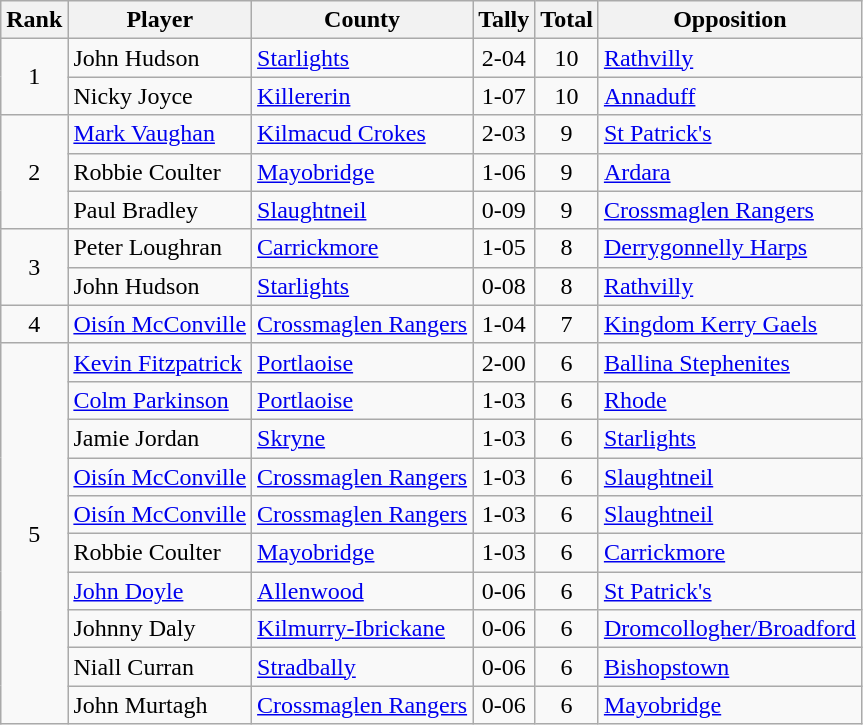<table class="wikitable">
<tr>
<th>Rank</th>
<th>Player</th>
<th>County</th>
<th>Tally</th>
<th>Total</th>
<th>Opposition</th>
</tr>
<tr>
<td rowspan=2 align=center>1</td>
<td>John Hudson</td>
<td><a href='#'>Starlights</a></td>
<td align=center>2-04</td>
<td align=center>10</td>
<td><a href='#'>Rathvilly</a></td>
</tr>
<tr>
<td>Nicky Joyce</td>
<td><a href='#'>Killererin</a></td>
<td align=center>1-07</td>
<td align=center>10</td>
<td><a href='#'>Annaduff</a></td>
</tr>
<tr>
<td rowspan=3 align=center>2</td>
<td><a href='#'>Mark Vaughan</a></td>
<td><a href='#'>Kilmacud Crokes</a></td>
<td align=center>2-03</td>
<td align=center>9</td>
<td><a href='#'>St Patrick's</a></td>
</tr>
<tr>
<td>Robbie Coulter</td>
<td><a href='#'>Mayobridge</a></td>
<td align=center>1-06</td>
<td align=center>9</td>
<td><a href='#'>Ardara</a></td>
</tr>
<tr>
<td>Paul Bradley</td>
<td><a href='#'>Slaughtneil</a></td>
<td align=center>0-09</td>
<td align=center>9</td>
<td><a href='#'>Crossmaglen Rangers</a></td>
</tr>
<tr>
<td rowspan=2 align=center>3</td>
<td>Peter Loughran</td>
<td><a href='#'>Carrickmore</a></td>
<td align=center>1-05</td>
<td align=center>8</td>
<td><a href='#'>Derrygonnelly Harps</a></td>
</tr>
<tr>
<td>John Hudson</td>
<td><a href='#'>Starlights</a></td>
<td align=center>0-08</td>
<td align=center>8</td>
<td><a href='#'>Rathvilly</a></td>
</tr>
<tr>
<td rowspan=1 align=center>4</td>
<td><a href='#'>Oisín McConville</a></td>
<td><a href='#'>Crossmaglen Rangers</a></td>
<td align=center>1-04</td>
<td align=center>7</td>
<td><a href='#'>Kingdom Kerry Gaels</a></td>
</tr>
<tr>
<td rowspan=10 align=center>5</td>
<td><a href='#'>Kevin Fitzpatrick</a></td>
<td><a href='#'>Portlaoise</a></td>
<td align=center>2-00</td>
<td align=center>6</td>
<td><a href='#'>Ballina Stephenites</a></td>
</tr>
<tr>
<td><a href='#'>Colm Parkinson</a></td>
<td><a href='#'>Portlaoise</a></td>
<td align=center>1-03</td>
<td align=center>6</td>
<td><a href='#'>Rhode</a></td>
</tr>
<tr>
<td>Jamie Jordan</td>
<td><a href='#'>Skryne</a></td>
<td align=center>1-03</td>
<td align=center>6</td>
<td><a href='#'>Starlights</a></td>
</tr>
<tr>
<td><a href='#'>Oisín McConville</a></td>
<td><a href='#'>Crossmaglen Rangers</a></td>
<td align=center>1-03</td>
<td align=center>6</td>
<td><a href='#'>Slaughtneil</a></td>
</tr>
<tr>
<td><a href='#'>Oisín McConville</a></td>
<td><a href='#'>Crossmaglen Rangers</a></td>
<td align=center>1-03</td>
<td align=center>6</td>
<td><a href='#'>Slaughtneil</a></td>
</tr>
<tr>
<td>Robbie Coulter</td>
<td><a href='#'>Mayobridge</a></td>
<td align=center>1-03</td>
<td align=center>6</td>
<td><a href='#'>Carrickmore</a></td>
</tr>
<tr>
<td><a href='#'>John Doyle</a></td>
<td><a href='#'>Allenwood</a></td>
<td align=center>0-06</td>
<td align=center>6</td>
<td><a href='#'>St Patrick's</a></td>
</tr>
<tr>
<td>Johnny Daly</td>
<td><a href='#'>Kilmurry-Ibrickane</a></td>
<td align=center>0-06</td>
<td align=center>6</td>
<td><a href='#'>Dromcollogher/Broadford</a></td>
</tr>
<tr>
<td>Niall Curran</td>
<td><a href='#'>Stradbally</a></td>
<td align=center>0-06</td>
<td align=center>6</td>
<td><a href='#'>Bishopstown</a></td>
</tr>
<tr>
<td>John Murtagh</td>
<td><a href='#'>Crossmaglen Rangers</a></td>
<td align=center>0-06</td>
<td align=center>6</td>
<td><a href='#'>Mayobridge</a></td>
</tr>
</table>
